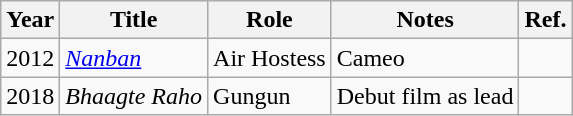<table class="wikitable sortable">
<tr>
<th>Year</th>
<th>Title</th>
<th>Role</th>
<th>Notes</th>
<th>Ref.</th>
</tr>
<tr>
<td>2012</td>
<td><em><a href='#'>Nanban</a></em></td>
<td>Air Hostess</td>
<td>Cameo</td>
<td></td>
</tr>
<tr>
<td>2018</td>
<td><em>Bhaagte Raho</em></td>
<td>Gungun</td>
<td>Debut film as lead</td>
<td></td>
</tr>
</table>
